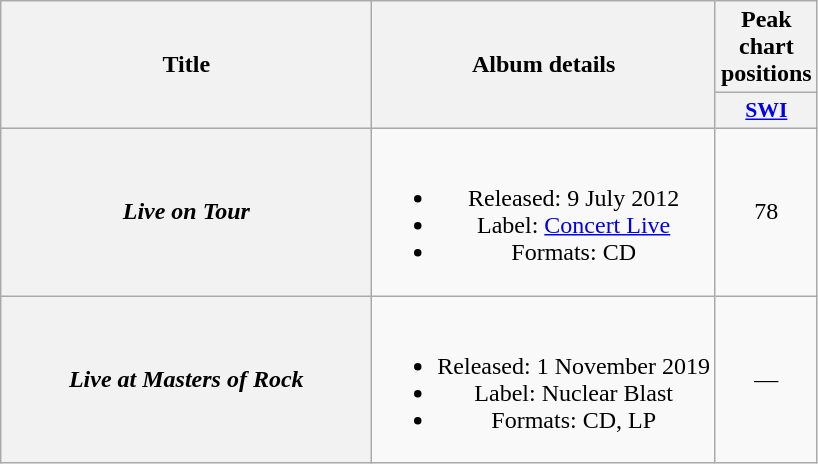<table class="wikitable plainrowheaders" style="text-align:center;">
<tr>
<th scope="col" rowspan="2" style="width:15em;">Title</th>
<th scope="col" rowspan="2">Album details</th>
<th scope="col">Peak chart positions</th>
</tr>
<tr>
<th scope="col" style="width:2.5em;font-size:90%;"><a href='#'>SWI</a><br></th>
</tr>
<tr>
<th scope="row"><em>Live on Tour</em></th>
<td><br><ul><li>Released: 9 July 2012</li><li>Label: <a href='#'>Concert Live</a></li><li>Formats: CD</li></ul></td>
<td style="text-align:center;">78</td>
</tr>
<tr>
<th scope="row"><em>Live at Masters of Rock</em></th>
<td><br><ul><li>Released: 1 November 2019</li><li>Label: Nuclear Blast</li><li>Formats: CD, LP</li></ul></td>
<td style="text-align:center;">—</td>
</tr>
</table>
